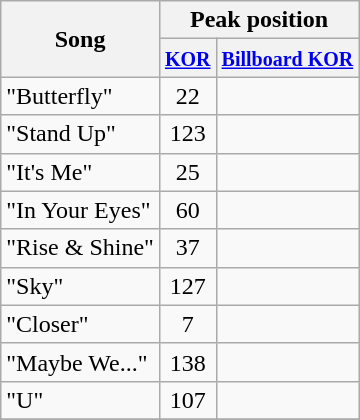<table class="wikitable sortable" style="text-align:center;">
<tr>
<th rowspan="2">Song</th>
<th colspan="2">Peak position</th>
</tr>
<tr>
<th><small><a href='#'>KOR</a></small><br></th>
<th><small><a href='#'>Billboard KOR</a></small><br></th>
</tr>
<tr>
<td align="left">"Butterfly"</td>
<td>22</td>
<td></td>
</tr>
<tr>
<td align="left">"Stand Up"</td>
<td>123</td>
<td></td>
</tr>
<tr>
<td align="left">"It's Me"</td>
<td>25</td>
<td></td>
</tr>
<tr>
<td align="left">"In Your Eyes"</td>
<td>60</td>
<td></td>
</tr>
<tr>
<td align="left">"Rise & Shine"</td>
<td>37</td>
<td></td>
</tr>
<tr>
<td align="left">"Sky"</td>
<td>127</td>
<td></td>
</tr>
<tr>
<td align="left">"Closer"</td>
<td>7</td>
<td></td>
</tr>
<tr>
<td align="left">"Maybe We..."</td>
<td>138</td>
<td></td>
</tr>
<tr>
<td align="left">"U"</td>
<td>107</td>
<td></td>
</tr>
<tr>
</tr>
</table>
